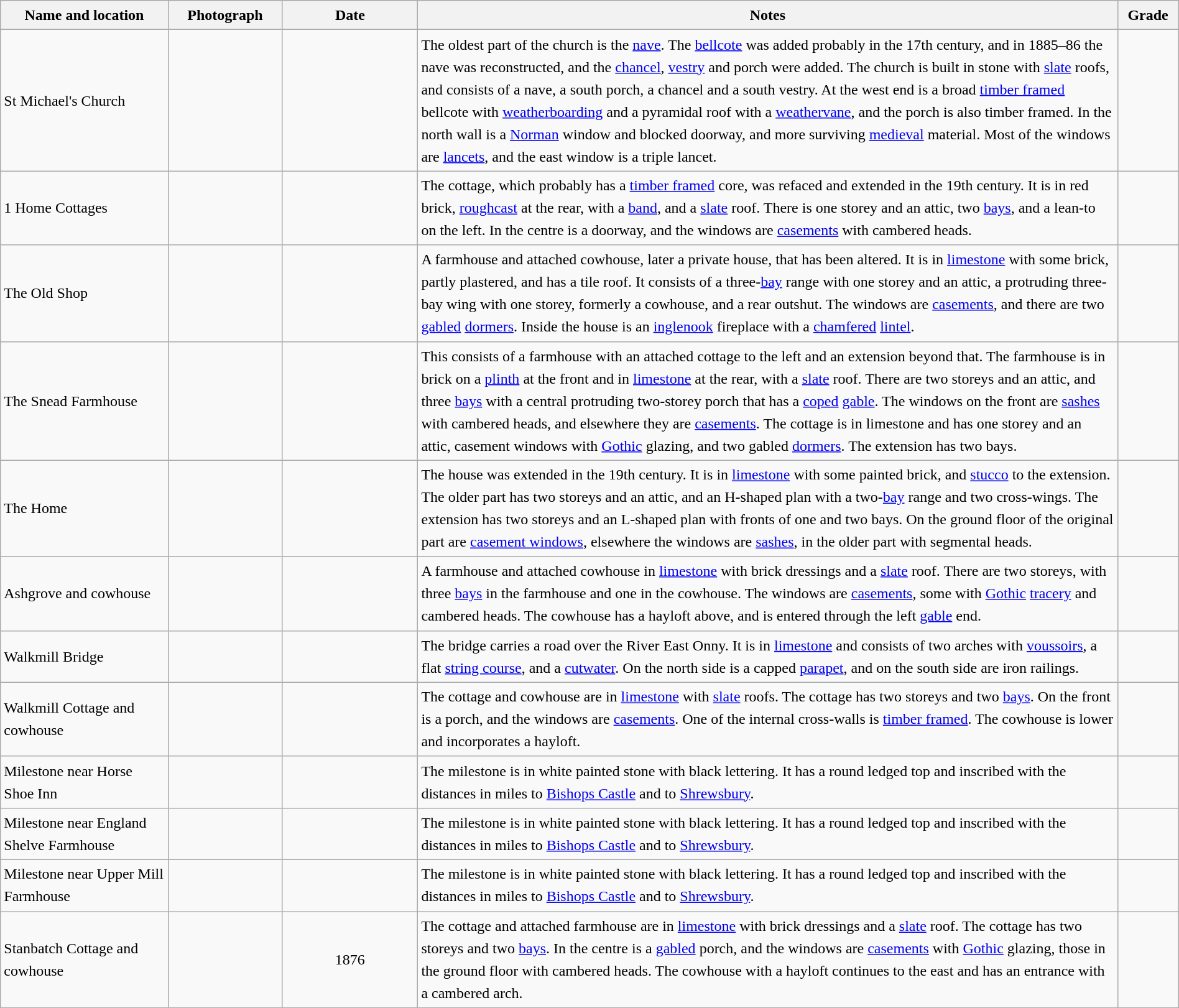<table class="wikitable sortable plainrowheaders" style="width:100%; border:0; text-align:left; line-height:150%;">
<tr>
<th scope="col"  style="width:150px">Name and location</th>
<th scope="col"  style="width:100px" class="unsortable">Photograph</th>
<th scope="col"  style="width:120px">Date</th>
<th scope="col"  style="width:650px" class="unsortable">Notes</th>
<th scope="col"  style="width:50px">Grade</th>
</tr>
<tr>
<td>St Michael's Church<br><small></small></td>
<td></td>
<td align="center"></td>
<td>The oldest part of the church is the <a href='#'>nave</a>.  The <a href='#'>bellcote</a> was added probably in the 17th century, and in 1885–86 the nave was reconstructed, and the <a href='#'>chancel</a>, <a href='#'>vestry</a> and porch were added.  The church is built in stone with <a href='#'>slate</a> roofs, and consists of a nave, a south porch, a chancel and a south vestry.  At the west end is a broad <a href='#'>timber framed</a> bellcote with <a href='#'>weatherboarding</a> and a pyramidal roof with a <a href='#'>weathervane</a>, and the porch is also timber framed.  In the north wall is a <a href='#'>Norman</a> window and blocked doorway, and more surviving <a href='#'>medieval</a> material.  Most of the windows are <a href='#'>lancets</a>, and the east window is a triple lancet.</td>
<td align="center" ></td>
</tr>
<tr>
<td>1 Home Cottages<br><small></small></td>
<td></td>
<td align="center"></td>
<td>The cottage, which probably has a <a href='#'>timber framed</a> core, was refaced and extended in the 19th century.  It is in red brick, <a href='#'>roughcast</a> at the rear, with a <a href='#'>band</a>, and a <a href='#'>slate</a> roof.  There is one storey and an attic, two <a href='#'>bays</a>, and a lean-to on the left.  In the centre is a doorway, and the windows are <a href='#'>casements</a> with cambered heads.</td>
<td align="center" ></td>
</tr>
<tr>
<td>The Old Shop<br><small></small></td>
<td></td>
<td align="center"></td>
<td>A farmhouse and attached cowhouse, later a private house, that has been altered.  It is in <a href='#'>limestone</a> with some brick, partly plastered, and has a tile roof.  It consists of a three-<a href='#'>bay</a> range with one storey and an attic, a protruding three-bay wing with one storey, formerly a cowhouse, and a rear outshut.  The windows are <a href='#'>casements</a>, and there are two <a href='#'>gabled</a> <a href='#'>dormers</a>.  Inside the house is an <a href='#'>inglenook</a> fireplace with a <a href='#'>chamfered</a> <a href='#'>lintel</a>.</td>
<td align="center" ></td>
</tr>
<tr>
<td>The Snead Farmhouse<br><small></small></td>
<td></td>
<td align="center"></td>
<td>This consists of a farmhouse with an attached cottage to the left and an extension beyond that.  The farmhouse is in brick on a <a href='#'>plinth</a> at the front and in <a href='#'>limestone</a> at the rear, with a <a href='#'>slate</a> roof.  There are two storeys and an attic, and three <a href='#'>bays</a> with a central protruding two-storey porch that has a <a href='#'>coped</a> <a href='#'>gable</a>.  The windows on the front are <a href='#'>sashes</a> with cambered heads, and elsewhere they are <a href='#'>casements</a>.  The cottage is in limestone and has one storey and an attic, casement windows with <a href='#'>Gothic</a> glazing, and two gabled <a href='#'>dormers</a>.  The extension has two bays.</td>
<td align="center" ></td>
</tr>
<tr>
<td>The Home<br><small></small></td>
<td></td>
<td align="center"></td>
<td>The house was extended in the 19th century.  It is in <a href='#'>limestone</a> with some painted brick, and <a href='#'>stucco</a> to the extension.  The older part has two storeys and an attic, and an H-shaped plan with a two-<a href='#'>bay</a> range and two cross-wings.  The extension has two storeys and an L-shaped plan with fronts of one and two bays.  On the ground floor of the original part are <a href='#'>casement windows</a>, elsewhere the windows are <a href='#'>sashes</a>, in the older part with segmental heads.</td>
<td align="center" ></td>
</tr>
<tr>
<td>Ashgrove and cowhouse<br><small></small></td>
<td></td>
<td align="center"></td>
<td>A farmhouse and attached cowhouse in <a href='#'>limestone</a> with brick dressings and a <a href='#'>slate</a> roof.  There are two storeys, with three <a href='#'>bays</a> in the farmhouse and one in the cowhouse.  The windows are <a href='#'>casements</a>, some with <a href='#'>Gothic</a> <a href='#'>tracery</a> and cambered heads.  The cowhouse has a hayloft above, and is entered through the left <a href='#'>gable</a> end.</td>
<td align="center" ></td>
</tr>
<tr>
<td>Walkmill Bridge<br><small></small></td>
<td></td>
<td align="center"></td>
<td>The bridge carries a road over the River East Onny.  It is in <a href='#'>limestone</a> and consists of two arches with <a href='#'>voussoirs</a>, a flat <a href='#'>string course</a>, and a <a href='#'>cutwater</a>.  On the north side is a capped <a href='#'>parapet</a>, and on the south side are iron railings.</td>
<td align="center" ></td>
</tr>
<tr>
<td>Walkmill Cottage and cowhouse<br><small></small></td>
<td></td>
<td align="center"></td>
<td>The cottage and cowhouse are in <a href='#'>limestone</a> with <a href='#'>slate</a> roofs.  The cottage has two storeys and two <a href='#'>bays</a>.  On the front is a porch, and the windows are <a href='#'>casements</a>.  One of the internal cross-walls is <a href='#'>timber framed</a>.  The cowhouse is lower and incorporates a hayloft.</td>
<td align="center" ></td>
</tr>
<tr>
<td>Milestone near Horse Shoe Inn<br><small></small></td>
<td></td>
<td align="center"></td>
<td>The milestone is in white painted stone with black lettering.  It has a round ledged top and inscribed with the distances in miles to <a href='#'>Bishops Castle</a> and to <a href='#'>Shrewsbury</a>.</td>
<td align="center" ></td>
</tr>
<tr>
<td>Milestone near England Shelve Farmhouse<br><small></small></td>
<td></td>
<td align="center"></td>
<td>The milestone is in white painted stone with black lettering.  It has a round ledged top and inscribed with the distances in miles to <a href='#'>Bishops Castle</a> and to <a href='#'>Shrewsbury</a>.</td>
<td align="center" ></td>
</tr>
<tr>
<td>Milestone near Upper Mill Farmhouse<br><small></small></td>
<td></td>
<td align="center"></td>
<td>The milestone is in white painted stone with black lettering.  It has a round ledged top and inscribed with the distances in miles to <a href='#'>Bishops Castle</a> and to <a href='#'>Shrewsbury</a>.</td>
<td align="center" ></td>
</tr>
<tr>
<td>Stanbatch Cottage and cowhouse<br><small></small></td>
<td></td>
<td align="center">1876</td>
<td>The cottage and attached farmhouse are in <a href='#'>limestone</a> with brick dressings and a <a href='#'>slate</a> roof.  The cottage has two storeys and two <a href='#'>bays</a>.  In the centre is a <a href='#'>gabled</a> porch, and the windows are <a href='#'>casements</a> with <a href='#'>Gothic</a> glazing, those in the ground floor with cambered heads.  The cowhouse with a hayloft continues to the east and has an entrance with a cambered arch.</td>
<td align="center" ></td>
</tr>
<tr>
</tr>
</table>
